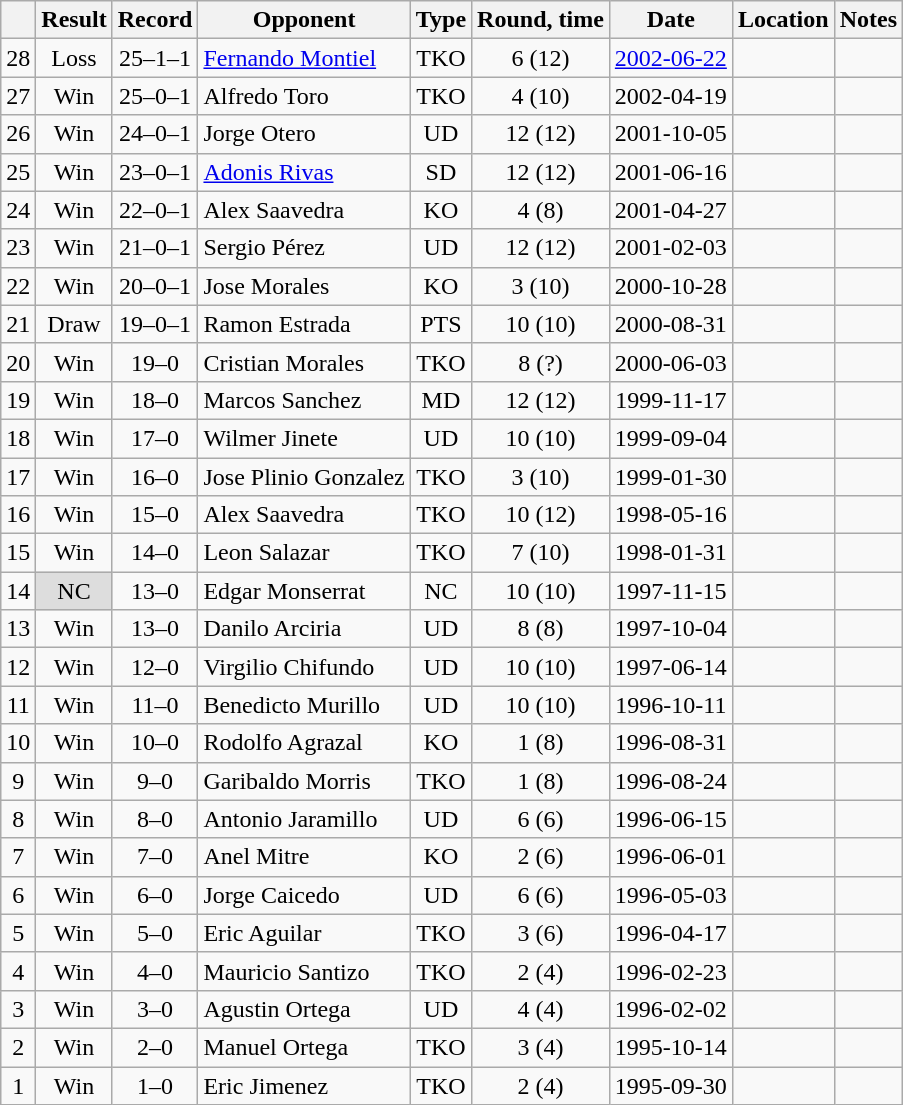<table class=wikitable style=text-align:center>
<tr>
<th></th>
<th>Result</th>
<th>Record</th>
<th>Opponent</th>
<th>Type</th>
<th>Round, time</th>
<th>Date</th>
<th>Location</th>
<th>Notes</th>
</tr>
<tr>
<td>28</td>
<td>Loss</td>
<td>25–1–1 </td>
<td align=left><a href='#'>Fernando Montiel</a></td>
<td>TKO</td>
<td>6 (12)</td>
<td><a href='#'>2002-06-22</a></td>
<td align=left></td>
<td align=left></td>
</tr>
<tr>
<td>27</td>
<td>Win</td>
<td>25–0–1 </td>
<td align=left>Alfredo Toro</td>
<td>TKO</td>
<td>4 (10)</td>
<td>2002-04-19</td>
<td align=left></td>
<td align=left></td>
</tr>
<tr>
<td>26</td>
<td>Win</td>
<td>24–0–1 </td>
<td align=left>Jorge Otero</td>
<td>UD</td>
<td>12 (12)</td>
<td>2001-10-05</td>
<td align=left></td>
<td align=left></td>
</tr>
<tr>
<td>25</td>
<td>Win</td>
<td>23–0–1 </td>
<td align=left><a href='#'>Adonis Rivas</a></td>
<td>SD</td>
<td>12 (12)</td>
<td>2001-06-16</td>
<td align=left></td>
<td align=left></td>
</tr>
<tr>
<td>24</td>
<td>Win</td>
<td>22–0–1 </td>
<td align=left>Alex Saavedra</td>
<td>KO</td>
<td>4 (8)</td>
<td>2001-04-27</td>
<td align=left></td>
<td align=left></td>
</tr>
<tr>
<td>23</td>
<td>Win</td>
<td>21–0–1 </td>
<td align=left>Sergio Pérez</td>
<td>UD</td>
<td>12 (12)</td>
<td>2001-02-03</td>
<td align=left></td>
<td align=left></td>
</tr>
<tr>
<td>22</td>
<td>Win</td>
<td>20–0–1 </td>
<td align=left>Jose Morales</td>
<td>KO</td>
<td>3 (10)</td>
<td>2000-10-28</td>
<td align=left></td>
<td align=left></td>
</tr>
<tr>
<td>21</td>
<td>Draw</td>
<td>19–0–1 </td>
<td align=left>Ramon Estrada</td>
<td>PTS</td>
<td>10 (10)</td>
<td>2000-08-31</td>
<td align=left></td>
<td align=left></td>
</tr>
<tr>
<td>20</td>
<td>Win</td>
<td>19–0 </td>
<td align=left>Cristian Morales</td>
<td>TKO</td>
<td>8 (?)</td>
<td>2000-06-03</td>
<td align=left></td>
<td align=left></td>
</tr>
<tr>
<td>19</td>
<td>Win</td>
<td>18–0 </td>
<td align=left>Marcos Sanchez</td>
<td>MD</td>
<td>12 (12)</td>
<td>1999-11-17</td>
<td align=left></td>
<td align=left></td>
</tr>
<tr>
<td>18</td>
<td>Win</td>
<td>17–0 </td>
<td align=left>Wilmer Jinete</td>
<td>UD</td>
<td>10 (10)</td>
<td>1999-09-04</td>
<td align=left></td>
<td align=left></td>
</tr>
<tr>
<td>17</td>
<td>Win</td>
<td>16–0 </td>
<td align=left>Jose Plinio Gonzalez</td>
<td>TKO</td>
<td>3 (10)</td>
<td>1999-01-30</td>
<td align=left></td>
<td align=left></td>
</tr>
<tr>
<td>16</td>
<td>Win</td>
<td>15–0 </td>
<td align=left>Alex Saavedra</td>
<td>TKO</td>
<td>10 (12)</td>
<td>1998-05-16</td>
<td align=left></td>
<td align=left></td>
</tr>
<tr>
<td>15</td>
<td>Win</td>
<td>14–0 </td>
<td align=left>Leon Salazar</td>
<td>TKO</td>
<td>7 (10)</td>
<td>1998-01-31</td>
<td align=left></td>
<td align=left></td>
</tr>
<tr>
<td>14</td>
<td style=background:#DDD>NC</td>
<td>13–0 </td>
<td align=left>Edgar Monserrat</td>
<td>NC</td>
<td>10 (10)</td>
<td>1997-11-15</td>
<td align=left></td>
<td align=left></td>
</tr>
<tr>
<td>13</td>
<td>Win</td>
<td>13–0</td>
<td align=left>Danilo Arciria</td>
<td>UD</td>
<td>8 (8)</td>
<td>1997-10-04</td>
<td align=left></td>
<td align=left></td>
</tr>
<tr>
<td>12</td>
<td>Win</td>
<td>12–0</td>
<td align=left>Virgilio Chifundo</td>
<td>UD</td>
<td>10 (10)</td>
<td>1997-06-14</td>
<td align=left></td>
<td align=left></td>
</tr>
<tr>
<td>11</td>
<td>Win</td>
<td>11–0</td>
<td align=left>Benedicto Murillo</td>
<td>UD</td>
<td>10 (10)</td>
<td>1996-10-11</td>
<td align=left></td>
<td align=left></td>
</tr>
<tr>
<td>10</td>
<td>Win</td>
<td>10–0</td>
<td align=left>Rodolfo Agrazal</td>
<td>KO</td>
<td>1 (8)</td>
<td>1996-08-31</td>
<td align=left></td>
<td align=left></td>
</tr>
<tr>
<td>9</td>
<td>Win</td>
<td>9–0</td>
<td align=left>Garibaldo Morris</td>
<td>TKO</td>
<td>1 (8)</td>
<td>1996-08-24</td>
<td align=left></td>
<td align=left></td>
</tr>
<tr>
<td>8</td>
<td>Win</td>
<td>8–0</td>
<td align=left>Antonio Jaramillo</td>
<td>UD</td>
<td>6 (6)</td>
<td>1996-06-15</td>
<td align=left></td>
<td align=left></td>
</tr>
<tr>
<td>7</td>
<td>Win</td>
<td>7–0</td>
<td align=left>Anel Mitre</td>
<td>KO</td>
<td>2 (6)</td>
<td>1996-06-01</td>
<td align=left></td>
<td align=left></td>
</tr>
<tr>
<td>6</td>
<td>Win</td>
<td>6–0</td>
<td align=left>Jorge Caicedo</td>
<td>UD</td>
<td>6 (6)</td>
<td>1996-05-03</td>
<td align=left></td>
<td align=left></td>
</tr>
<tr>
<td>5</td>
<td>Win</td>
<td>5–0</td>
<td align=left>Eric Aguilar</td>
<td>TKO</td>
<td>3 (6)</td>
<td>1996-04-17</td>
<td align=left></td>
<td align=left></td>
</tr>
<tr>
<td>4</td>
<td>Win</td>
<td>4–0</td>
<td align=left>Mauricio Santizo</td>
<td>TKO</td>
<td>2 (4)</td>
<td>1996-02-23</td>
<td align=left></td>
<td align=left></td>
</tr>
<tr>
<td>3</td>
<td>Win</td>
<td>3–0</td>
<td align=left>Agustin Ortega</td>
<td>UD</td>
<td>4 (4)</td>
<td>1996-02-02</td>
<td align=left></td>
<td align=left></td>
</tr>
<tr>
<td>2</td>
<td>Win</td>
<td>2–0</td>
<td align=left>Manuel Ortega</td>
<td>TKO</td>
<td>3 (4)</td>
<td>1995-10-14</td>
<td align=left></td>
<td align=left></td>
</tr>
<tr>
<td>1</td>
<td>Win</td>
<td>1–0</td>
<td align=left>Eric Jimenez</td>
<td>TKO</td>
<td>2 (4)</td>
<td>1995-09-30</td>
<td align=left></td>
<td align=left></td>
</tr>
</table>
